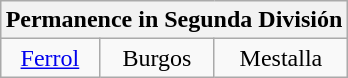<table class="wikitable" style="text-align: center; margin: 0 auto;">
<tr>
<th colspan="3"><strong>Permanence in Segunda División</strong></th>
</tr>
<tr>
<td><a href='#'>Ferrol</a></td>
<td>Burgos</td>
<td>Mestalla</td>
</tr>
</table>
